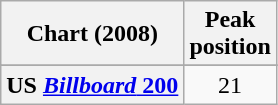<table class="wikitable sortable plainrowheaders" style="text-align:center">
<tr>
<th scope="col">Chart (2008)</th>
<th scope="col">Peak<br>position</th>
</tr>
<tr>
</tr>
<tr>
</tr>
<tr>
</tr>
<tr>
</tr>
<tr>
<th scope="row">US <a href='#'><em>Billboard</em> 200</a></th>
<td>21</td>
</tr>
</table>
